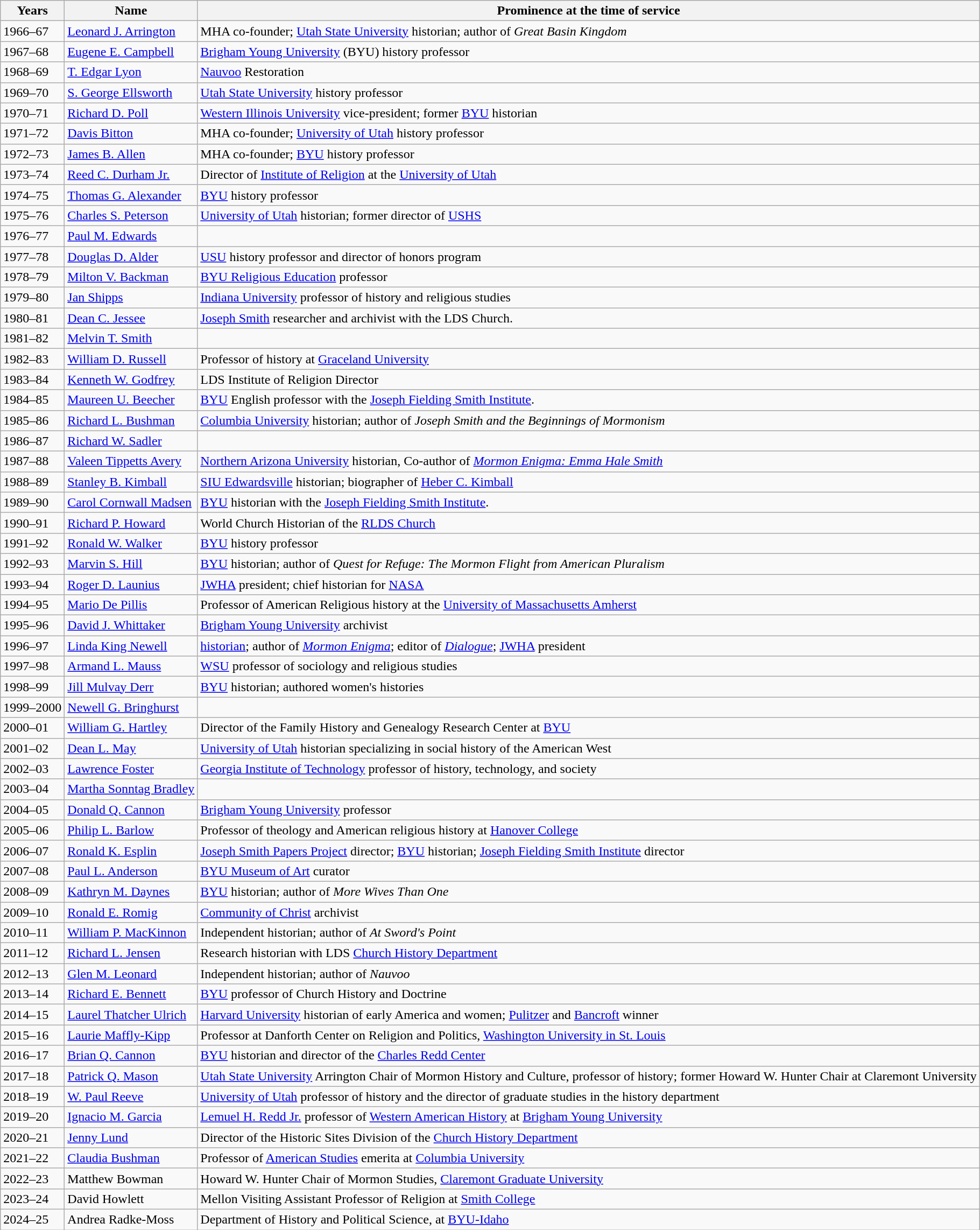<table class="wikitable">
<tr>
<th>Years</th>
<th>Name</th>
<th>Prominence at the time of service</th>
</tr>
<tr>
<td>1966–67</td>
<td><a href='#'>Leonard J. Arrington</a></td>
<td>MHA co-founder; <a href='#'>Utah State University</a> historian; author of <em>Great Basin Kingdom</em></td>
</tr>
<tr>
<td>1967–68</td>
<td><a href='#'>Eugene E. Campbell</a></td>
<td><a href='#'>Brigham Young University</a> (BYU) history professor</td>
</tr>
<tr>
<td>1968–69</td>
<td><a href='#'>T. Edgar Lyon</a></td>
<td><a href='#'>Nauvoo</a> Restoration</td>
</tr>
<tr>
<td>1969–70</td>
<td><a href='#'>S. George Ellsworth</a></td>
<td><a href='#'>Utah State University</a> history professor</td>
</tr>
<tr>
<td>1970–71</td>
<td><a href='#'>Richard D. Poll</a></td>
<td><a href='#'>Western Illinois University</a> vice-president; former <a href='#'>BYU</a> historian</td>
</tr>
<tr>
<td>1971–72</td>
<td><a href='#'>Davis Bitton</a></td>
<td>MHA co-founder; <a href='#'>University of Utah</a> history professor</td>
</tr>
<tr>
<td>1972–73</td>
<td><a href='#'>James B. Allen</a></td>
<td>MHA co-founder; <a href='#'>BYU</a> history professor</td>
</tr>
<tr>
<td>1973–74</td>
<td><a href='#'>Reed C. Durham Jr.</a></td>
<td>Director of <a href='#'>Institute of Religion</a> at the <a href='#'>University of Utah</a></td>
</tr>
<tr>
<td>1974–75</td>
<td><a href='#'>Thomas G. Alexander</a></td>
<td><a href='#'>BYU</a> history professor</td>
</tr>
<tr>
<td>1975–76</td>
<td><a href='#'>Charles S. Peterson</a></td>
<td><a href='#'>University of Utah</a> historian; former director of <a href='#'>USHS</a></td>
</tr>
<tr>
<td>1976–77</td>
<td><a href='#'>Paul M. Edwards</a></td>
<td></td>
</tr>
<tr>
<td>1977–78</td>
<td><a href='#'>Douglas D. Alder</a></td>
<td><a href='#'>USU</a> history professor and director of honors program</td>
</tr>
<tr>
<td>1978–79</td>
<td><a href='#'>Milton V. Backman</a></td>
<td><a href='#'>BYU Religious Education</a> professor</td>
</tr>
<tr>
<td>1979–80</td>
<td><a href='#'>Jan Shipps</a></td>
<td><a href='#'>Indiana University</a> professor of history and religious studies</td>
</tr>
<tr>
<td>1980–81</td>
<td><a href='#'>Dean C. Jessee</a></td>
<td><a href='#'>Joseph Smith</a> researcher and archivist with the LDS Church.</td>
</tr>
<tr>
<td>1981–82</td>
<td><a href='#'>Melvin T. Smith</a></td>
<td></td>
</tr>
<tr>
<td>1982–83</td>
<td><a href='#'>William D. Russell</a></td>
<td>Professor of history at <a href='#'>Graceland University</a></td>
</tr>
<tr>
<td>1983–84</td>
<td><a href='#'>Kenneth W. Godfrey</a></td>
<td>LDS Institute of Religion Director</td>
</tr>
<tr>
<td>1984–85</td>
<td><a href='#'>Maureen U. Beecher</a></td>
<td><a href='#'>BYU</a> English professor with the <a href='#'>Joseph Fielding Smith Institute</a>.</td>
</tr>
<tr>
<td>1985–86</td>
<td><a href='#'>Richard L. Bushman</a></td>
<td><a href='#'>Columbia University</a> historian; author of <em>Joseph Smith and the Beginnings of Mormonism</em></td>
</tr>
<tr>
<td>1986–87</td>
<td><a href='#'>Richard W. Sadler</a></td>
<td></td>
</tr>
<tr>
<td>1987–88</td>
<td><a href='#'>Valeen Tippetts Avery</a></td>
<td><a href='#'>Northern Arizona University</a> historian, Co-author of <em><a href='#'>Mormon Enigma: Emma Hale Smith</a></em></td>
</tr>
<tr>
<td>1988–89</td>
<td><a href='#'>Stanley B. Kimball</a></td>
<td><a href='#'>SIU Edwardsville</a> historian; biographer of <a href='#'>Heber C. Kimball</a></td>
</tr>
<tr>
<td>1989–90</td>
<td><a href='#'>Carol Cornwall Madsen</a></td>
<td><a href='#'>BYU</a> historian with the <a href='#'>Joseph Fielding Smith Institute</a>.</td>
</tr>
<tr>
<td>1990–91</td>
<td><a href='#'>Richard P. Howard</a></td>
<td>World Church Historian of the <a href='#'>RLDS Church</a></td>
</tr>
<tr>
<td>1991–92</td>
<td><a href='#'>Ronald W. Walker</a></td>
<td><a href='#'>BYU</a> history professor</td>
</tr>
<tr>
<td>1992–93</td>
<td><a href='#'>Marvin S. Hill</a></td>
<td><a href='#'>BYU</a> historian; author of <em>Quest for Refuge: The Mormon Flight from American Pluralism</em></td>
</tr>
<tr>
<td>1993–94</td>
<td><a href='#'>Roger D. Launius</a></td>
<td><a href='#'>JWHA</a> president; chief historian for <a href='#'>NASA</a></td>
</tr>
<tr>
<td>1994–95</td>
<td><a href='#'>Mario De Pillis</a></td>
<td>Professor of American Religious history at the <a href='#'>University of Massachusetts Amherst</a></td>
</tr>
<tr>
<td>1995–96</td>
<td><a href='#'>David J. Whittaker</a></td>
<td><a href='#'>Brigham Young University</a> archivist</td>
</tr>
<tr>
<td>1996–97</td>
<td><a href='#'>Linda King Newell</a></td>
<td><a href='#'>historian</a>; author of <em><a href='#'>Mormon Enigma</a></em>; editor of <em><a href='#'>Dialogue</a></em>; <a href='#'>JWHA</a> president</td>
</tr>
<tr>
<td>1997–98</td>
<td><a href='#'>Armand L. Mauss</a></td>
<td><a href='#'>WSU</a> professor of sociology and religious studies</td>
</tr>
<tr>
<td>1998–99</td>
<td><a href='#'>Jill Mulvay Derr</a></td>
<td><a href='#'>BYU</a> historian; authored women's histories</td>
</tr>
<tr>
<td>1999–2000</td>
<td><a href='#'>Newell G. Bringhurst</a></td>
<td></td>
</tr>
<tr>
<td>2000–01</td>
<td><a href='#'>William G. Hartley</a></td>
<td>Director of the Family History and Genealogy Research Center at <a href='#'>BYU</a></td>
</tr>
<tr>
<td>2001–02</td>
<td><a href='#'>Dean L. May</a></td>
<td><a href='#'>University of Utah</a> historian specializing in social history of the American West</td>
</tr>
<tr>
<td>2002–03</td>
<td><a href='#'>Lawrence Foster</a></td>
<td><a href='#'>Georgia Institute of Technology</a> professor of history, technology, and society</td>
</tr>
<tr>
<td>2003–04</td>
<td><a href='#'>Martha Sonntag Bradley</a></td>
<td></td>
</tr>
<tr>
<td>2004–05</td>
<td><a href='#'>Donald Q. Cannon</a></td>
<td><a href='#'>Brigham Young University</a> professor</td>
</tr>
<tr>
<td>2005–06</td>
<td><a href='#'>Philip L. Barlow</a></td>
<td>Professor of theology and American religious history at <a href='#'>Hanover College</a></td>
</tr>
<tr>
<td>2006–07</td>
<td><a href='#'>Ronald K. Esplin</a></td>
<td><a href='#'>Joseph Smith Papers Project</a> director; <a href='#'>BYU</a> historian; <a href='#'>Joseph Fielding Smith Institute</a> director</td>
</tr>
<tr>
<td>2007–08</td>
<td><a href='#'>Paul L. Anderson</a></td>
<td><a href='#'>BYU Museum of Art</a> curator</td>
</tr>
<tr>
<td>2008–09</td>
<td><a href='#'>Kathryn M. Daynes</a></td>
<td><a href='#'>BYU</a> historian; author of <em>More Wives Than One</em></td>
</tr>
<tr>
<td>2009–10</td>
<td><a href='#'>Ronald E. Romig</a></td>
<td><a href='#'>Community of Christ</a> archivist</td>
</tr>
<tr>
<td>2010–11</td>
<td><a href='#'>William P. MacKinnon</a></td>
<td>Independent historian; author of <em>At Sword's Point</em></td>
</tr>
<tr>
<td>2011–12</td>
<td><a href='#'>Richard L. Jensen</a></td>
<td>Research historian with LDS <a href='#'>Church History Department</a></td>
</tr>
<tr>
<td>2012–13</td>
<td><a href='#'>Glen M. Leonard</a></td>
<td>Independent historian; author of <em>Nauvoo</em></td>
</tr>
<tr>
<td>2013–14</td>
<td><a href='#'>Richard E. Bennett</a></td>
<td><a href='#'>BYU</a> professor of Church History and Doctrine</td>
</tr>
<tr>
<td>2014–15</td>
<td><a href='#'>Laurel Thatcher Ulrich</a></td>
<td><a href='#'>Harvard University</a> historian of early America and women; <a href='#'>Pulitzer</a> and <a href='#'>Bancroft</a> winner</td>
</tr>
<tr>
<td>2015–16</td>
<td><a href='#'>Laurie Maffly-Kipp</a></td>
<td>Professor at Danforth Center on Religion and Politics, <a href='#'>Washington University in St. Louis</a></td>
</tr>
<tr>
<td>2016–17</td>
<td><a href='#'>Brian Q. Cannon</a></td>
<td><a href='#'>BYU</a> historian and director of the <a href='#'>Charles Redd Center</a></td>
</tr>
<tr>
<td>2017–18</td>
<td><a href='#'>Patrick Q. Mason</a></td>
<td><a href='#'>Utah State University</a> Arrington Chair of Mormon History and Culture, professor of history; former Howard W. Hunter Chair at Claremont University</td>
</tr>
<tr>
<td>2018–19</td>
<td><a href='#'>W. Paul Reeve</a></td>
<td><a href='#'>University of Utah</a> professor of history and the director of graduate studies in the history department</td>
</tr>
<tr>
<td>2019–20</td>
<td><a href='#'>Ignacio M. Garcia</a></td>
<td><a href='#'>Lemuel H. Redd Jr.</a> professor of <a href='#'>Western American History</a> at <a href='#'>Brigham Young University</a></td>
</tr>
<tr>
<td>2020–21</td>
<td><a href='#'>Jenny Lund</a></td>
<td>Director of the Historic Sites Division of the <a href='#'>Church History Department</a></td>
</tr>
<tr>
<td>2021–22</td>
<td><a href='#'>Claudia Bushman</a></td>
<td>Professor of <a href='#'>American Studies</a> emerita at <a href='#'>Columbia University</a></td>
</tr>
<tr>
<td>2022–23</td>
<td>Matthew Bowman</td>
<td>Howard W. Hunter Chair of Mormon Studies, <a href='#'>Claremont Graduate University</a></td>
</tr>
<tr>
<td>2023–24</td>
<td>David Howlett</td>
<td>Mellon Visiting Assistant Professor of Religion at <a href='#'>Smith College</a></td>
</tr>
<tr>
<td>2024–25</td>
<td>Andrea Radke-Moss</td>
<td>Department of History and Political Science, at <a href='#'>BYU-Idaho</a></td>
</tr>
</table>
